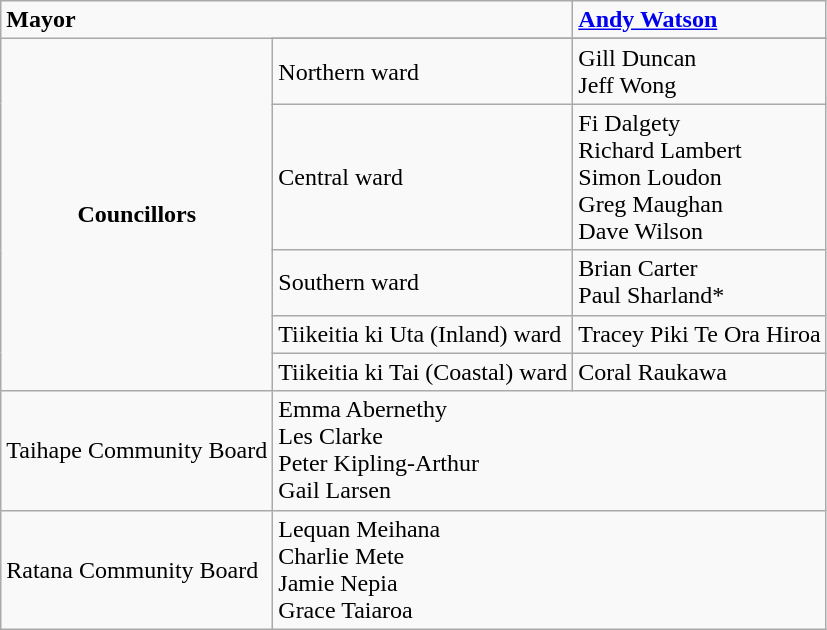<table class="wikitable">
<tr>
<td colspan=2><strong>Mayor</strong></td>
<td><strong><a href='#'>Andy Watson</a></strong></td>
</tr>
<tr>
<td rowspan=6 align=center><strong>Councillors</strong></td>
</tr>
<tr>
<td>Northern ward</td>
<td>Gill Duncan<br>Jeff Wong</td>
</tr>
<tr>
<td>Central ward</td>
<td>Fi Dalgety<br>Richard Lambert<br>Simon Loudon<br>Greg Maughan<br>Dave Wilson</td>
</tr>
<tr>
<td>Southern ward</td>
<td>Brian Carter<br>Paul Sharland*</td>
</tr>
<tr>
<td>Tiikeitia ki Uta (Inland) ward</td>
<td>Tracey Piki Te Ora Hiroa</td>
</tr>
<tr>
<td>Tiikeitia ki Tai (Coastal) ward</td>
<td>Coral Raukawa</td>
</tr>
<tr>
<td>Taihape Community Board</td>
<td colspan=2>Emma Abernethy<br>Les Clarke<br>Peter Kipling-Arthur<br>Gail Larsen</td>
</tr>
<tr>
<td>Ratana Community Board</td>
<td colspan=2>Lequan Meihana<br>Charlie Mete<br>Jamie Nepia<br>Grace Taiaroa</td>
</tr>
</table>
